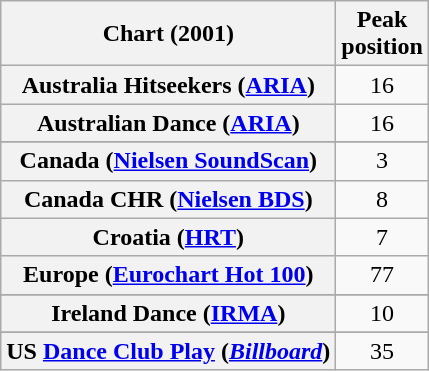<table class="wikitable sortable plainrowheaders" style="text-align:center">
<tr>
<th>Chart (2001)</th>
<th>Peak<br>position</th>
</tr>
<tr>
<th scope="row">Australia Hitseekers (<a href='#'>ARIA</a>)</th>
<td>16</td>
</tr>
<tr>
<th scope="row">Australian Dance (<a href='#'>ARIA</a>)</th>
<td>16</td>
</tr>
<tr>
</tr>
<tr>
</tr>
<tr>
</tr>
<tr>
<th scope="row">Canada (<a href='#'>Nielsen SoundScan</a>)</th>
<td>3</td>
</tr>
<tr>
<th scope="row">Canada CHR (<a href='#'>Nielsen BDS</a>)</th>
<td>8</td>
</tr>
<tr>
<th scope="row">Croatia (<a href='#'>HRT</a>)</th>
<td>7</td>
</tr>
<tr>
<th scope="row">Europe (<a href='#'>Eurochart Hot 100</a>)</th>
<td>77</td>
</tr>
<tr>
</tr>
<tr>
</tr>
<tr>
</tr>
<tr>
<th scope="row">Ireland Dance (<a href='#'>IRMA</a>)</th>
<td>10</td>
</tr>
<tr>
</tr>
<tr>
</tr>
<tr>
</tr>
<tr>
</tr>
<tr>
</tr>
<tr>
</tr>
<tr>
</tr>
<tr>
</tr>
<tr>
<th scope="row">US <a href='#'>Dance Club Play</a> (<em><a href='#'>Billboard</a></em>)</th>
<td>35</td>
</tr>
</table>
